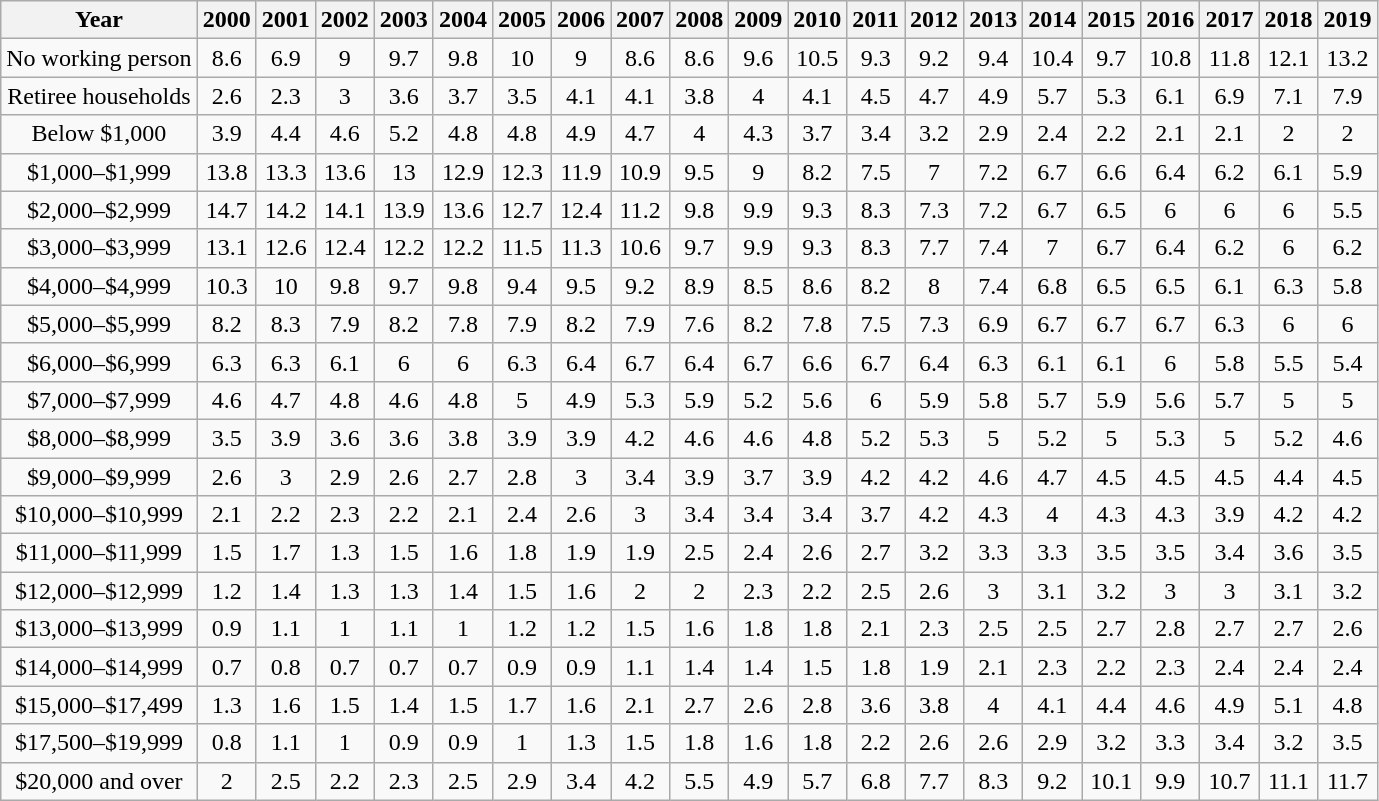<table class="wikitable" style="text-align:center;">
<tr>
<th>Year</th>
<th>2000</th>
<th>2001</th>
<th>2002</th>
<th>2003</th>
<th>2004</th>
<th>2005</th>
<th>2006</th>
<th>2007</th>
<th>2008</th>
<th>2009</th>
<th>2010</th>
<th>2011</th>
<th>2012</th>
<th>2013</th>
<th>2014</th>
<th>2015</th>
<th>2016</th>
<th>2017</th>
<th>2018</th>
<th>2019</th>
</tr>
<tr>
<td>No working person</td>
<td>8.6</td>
<td>6.9</td>
<td>9</td>
<td>9.7</td>
<td>9.8</td>
<td>10</td>
<td>9</td>
<td>8.6</td>
<td>8.6</td>
<td>9.6</td>
<td>10.5</td>
<td>9.3</td>
<td>9.2</td>
<td>9.4</td>
<td>10.4</td>
<td>9.7</td>
<td>10.8</td>
<td>11.8</td>
<td>12.1</td>
<td>13.2</td>
</tr>
<tr>
<td>Retiree households</td>
<td>2.6</td>
<td>2.3</td>
<td>3</td>
<td>3.6</td>
<td>3.7</td>
<td>3.5</td>
<td>4.1</td>
<td>4.1</td>
<td>3.8</td>
<td>4</td>
<td>4.1</td>
<td>4.5</td>
<td>4.7</td>
<td>4.9</td>
<td>5.7</td>
<td>5.3</td>
<td>6.1</td>
<td>6.9</td>
<td>7.1</td>
<td>7.9</td>
</tr>
<tr>
<td>Below $1,000</td>
<td>3.9</td>
<td>4.4</td>
<td>4.6</td>
<td>5.2</td>
<td>4.8</td>
<td>4.8</td>
<td>4.9</td>
<td>4.7</td>
<td>4</td>
<td>4.3</td>
<td>3.7</td>
<td>3.4</td>
<td>3.2</td>
<td>2.9</td>
<td>2.4</td>
<td>2.2</td>
<td>2.1</td>
<td>2.1</td>
<td>2</td>
<td>2</td>
</tr>
<tr>
<td>$1,000–$1,999</td>
<td>13.8</td>
<td>13.3</td>
<td>13.6</td>
<td>13</td>
<td>12.9</td>
<td>12.3</td>
<td>11.9</td>
<td>10.9</td>
<td>9.5</td>
<td>9</td>
<td>8.2</td>
<td>7.5</td>
<td>7</td>
<td>7.2</td>
<td>6.7</td>
<td>6.6</td>
<td>6.4</td>
<td>6.2</td>
<td>6.1</td>
<td>5.9</td>
</tr>
<tr>
<td>$2,000–$2,999</td>
<td>14.7</td>
<td>14.2</td>
<td>14.1</td>
<td>13.9</td>
<td>13.6</td>
<td>12.7</td>
<td>12.4</td>
<td>11.2</td>
<td>9.8</td>
<td>9.9</td>
<td>9.3</td>
<td>8.3</td>
<td>7.3</td>
<td>7.2</td>
<td>6.7</td>
<td>6.5</td>
<td>6</td>
<td>6</td>
<td>6</td>
<td>5.5</td>
</tr>
<tr>
<td>$3,000–$3,999</td>
<td>13.1</td>
<td>12.6</td>
<td>12.4</td>
<td>12.2</td>
<td>12.2</td>
<td>11.5</td>
<td>11.3</td>
<td>10.6</td>
<td>9.7</td>
<td>9.9</td>
<td>9.3</td>
<td>8.3</td>
<td>7.7</td>
<td>7.4</td>
<td>7</td>
<td>6.7</td>
<td>6.4</td>
<td>6.2</td>
<td>6</td>
<td>6.2</td>
</tr>
<tr>
<td>$4,000–$4,999</td>
<td>10.3</td>
<td>10</td>
<td>9.8</td>
<td>9.7</td>
<td>9.8</td>
<td>9.4</td>
<td>9.5</td>
<td>9.2</td>
<td>8.9</td>
<td>8.5</td>
<td>8.6</td>
<td>8.2</td>
<td>8</td>
<td>7.4</td>
<td>6.8</td>
<td>6.5</td>
<td>6.5</td>
<td>6.1</td>
<td>6.3</td>
<td>5.8</td>
</tr>
<tr>
<td>$5,000–$5,999</td>
<td>8.2</td>
<td>8.3</td>
<td>7.9</td>
<td>8.2</td>
<td>7.8</td>
<td>7.9</td>
<td>8.2</td>
<td>7.9</td>
<td>7.6</td>
<td>8.2</td>
<td>7.8</td>
<td>7.5</td>
<td>7.3</td>
<td>6.9</td>
<td>6.7</td>
<td>6.7</td>
<td>6.7</td>
<td>6.3</td>
<td>6</td>
<td>6</td>
</tr>
<tr>
<td>$6,000–$6,999</td>
<td>6.3</td>
<td>6.3</td>
<td>6.1</td>
<td>6</td>
<td>6</td>
<td>6.3</td>
<td>6.4</td>
<td>6.7</td>
<td>6.4</td>
<td>6.7</td>
<td>6.6</td>
<td>6.7</td>
<td>6.4</td>
<td>6.3</td>
<td>6.1</td>
<td>6.1</td>
<td>6</td>
<td>5.8</td>
<td>5.5</td>
<td>5.4</td>
</tr>
<tr>
<td>$7,000–$7,999</td>
<td>4.6</td>
<td>4.7</td>
<td>4.8</td>
<td>4.6</td>
<td>4.8</td>
<td>5</td>
<td>4.9</td>
<td>5.3</td>
<td>5.9</td>
<td>5.2</td>
<td>5.6</td>
<td>6</td>
<td>5.9</td>
<td>5.8</td>
<td>5.7</td>
<td>5.9</td>
<td>5.6</td>
<td>5.7</td>
<td>5</td>
<td>5</td>
</tr>
<tr>
<td>$8,000–$8,999</td>
<td>3.5</td>
<td>3.9</td>
<td>3.6</td>
<td>3.6</td>
<td>3.8</td>
<td>3.9</td>
<td>3.9</td>
<td>4.2</td>
<td>4.6</td>
<td>4.6</td>
<td>4.8</td>
<td>5.2</td>
<td>5.3</td>
<td>5</td>
<td>5.2</td>
<td>5</td>
<td>5.3</td>
<td>5</td>
<td>5.2</td>
<td>4.6</td>
</tr>
<tr>
<td>$9,000–$9,999</td>
<td>2.6</td>
<td>3</td>
<td>2.9</td>
<td>2.6</td>
<td>2.7</td>
<td>2.8</td>
<td>3</td>
<td>3.4</td>
<td>3.9</td>
<td>3.7</td>
<td>3.9</td>
<td>4.2</td>
<td>4.2</td>
<td>4.6</td>
<td>4.7</td>
<td>4.5</td>
<td>4.5</td>
<td>4.5</td>
<td>4.4</td>
<td>4.5</td>
</tr>
<tr>
<td>$10,000–$10,999</td>
<td>2.1</td>
<td>2.2</td>
<td>2.3</td>
<td>2.2</td>
<td>2.1</td>
<td>2.4</td>
<td>2.6</td>
<td>3</td>
<td>3.4</td>
<td>3.4</td>
<td>3.4</td>
<td>3.7</td>
<td>4.2</td>
<td>4.3</td>
<td>4</td>
<td>4.3</td>
<td>4.3</td>
<td>3.9</td>
<td>4.2</td>
<td>4.2</td>
</tr>
<tr>
<td>$11,000–$11,999</td>
<td>1.5</td>
<td>1.7</td>
<td>1.3</td>
<td>1.5</td>
<td>1.6</td>
<td>1.8</td>
<td>1.9</td>
<td>1.9</td>
<td>2.5</td>
<td>2.4</td>
<td>2.6</td>
<td>2.7</td>
<td>3.2</td>
<td>3.3</td>
<td>3.3</td>
<td>3.5</td>
<td>3.5</td>
<td>3.4</td>
<td>3.6</td>
<td>3.5</td>
</tr>
<tr>
<td>$12,000–$12,999</td>
<td>1.2</td>
<td>1.4</td>
<td>1.3</td>
<td>1.3</td>
<td>1.4</td>
<td>1.5</td>
<td>1.6</td>
<td>2</td>
<td>2</td>
<td>2.3</td>
<td>2.2</td>
<td>2.5</td>
<td>2.6</td>
<td>3</td>
<td>3.1</td>
<td>3.2</td>
<td>3</td>
<td>3</td>
<td>3.1</td>
<td>3.2</td>
</tr>
<tr>
<td>$13,000–$13,999</td>
<td>0.9</td>
<td>1.1</td>
<td>1</td>
<td>1.1</td>
<td>1</td>
<td>1.2</td>
<td>1.2</td>
<td>1.5</td>
<td>1.6</td>
<td>1.8</td>
<td>1.8</td>
<td>2.1</td>
<td>2.3</td>
<td>2.5</td>
<td>2.5</td>
<td>2.7</td>
<td>2.8</td>
<td>2.7</td>
<td>2.7</td>
<td>2.6</td>
</tr>
<tr>
<td>$14,000–$14,999</td>
<td>0.7</td>
<td>0.8</td>
<td>0.7</td>
<td>0.7</td>
<td>0.7</td>
<td>0.9</td>
<td>0.9</td>
<td>1.1</td>
<td>1.4</td>
<td>1.4</td>
<td>1.5</td>
<td>1.8</td>
<td>1.9</td>
<td>2.1</td>
<td>2.3</td>
<td>2.2</td>
<td>2.3</td>
<td>2.4</td>
<td>2.4</td>
<td>2.4</td>
</tr>
<tr>
<td>$15,000–$17,499</td>
<td>1.3</td>
<td>1.6</td>
<td>1.5</td>
<td>1.4</td>
<td>1.5</td>
<td>1.7</td>
<td>1.6</td>
<td>2.1</td>
<td>2.7</td>
<td>2.6</td>
<td>2.8</td>
<td>3.6</td>
<td>3.8</td>
<td>4</td>
<td>4.1</td>
<td>4.4</td>
<td>4.6</td>
<td>4.9</td>
<td>5.1</td>
<td>4.8</td>
</tr>
<tr>
<td>$17,500–$19,999</td>
<td>0.8</td>
<td>1.1</td>
<td>1</td>
<td>0.9</td>
<td>0.9</td>
<td>1</td>
<td>1.3</td>
<td>1.5</td>
<td>1.8</td>
<td>1.6</td>
<td>1.8</td>
<td>2.2</td>
<td>2.6</td>
<td>2.6</td>
<td>2.9</td>
<td>3.2</td>
<td>3.3</td>
<td>3.4</td>
<td>3.2</td>
<td>3.5</td>
</tr>
<tr>
<td>$20,000 and over</td>
<td>2</td>
<td>2.5</td>
<td>2.2</td>
<td>2.3</td>
<td>2.5</td>
<td>2.9</td>
<td>3.4</td>
<td>4.2</td>
<td>5.5</td>
<td>4.9</td>
<td>5.7</td>
<td>6.8</td>
<td>7.7</td>
<td>8.3</td>
<td>9.2</td>
<td>10.1</td>
<td>9.9</td>
<td>10.7</td>
<td>11.1</td>
<td>11.7</td>
</tr>
</table>
